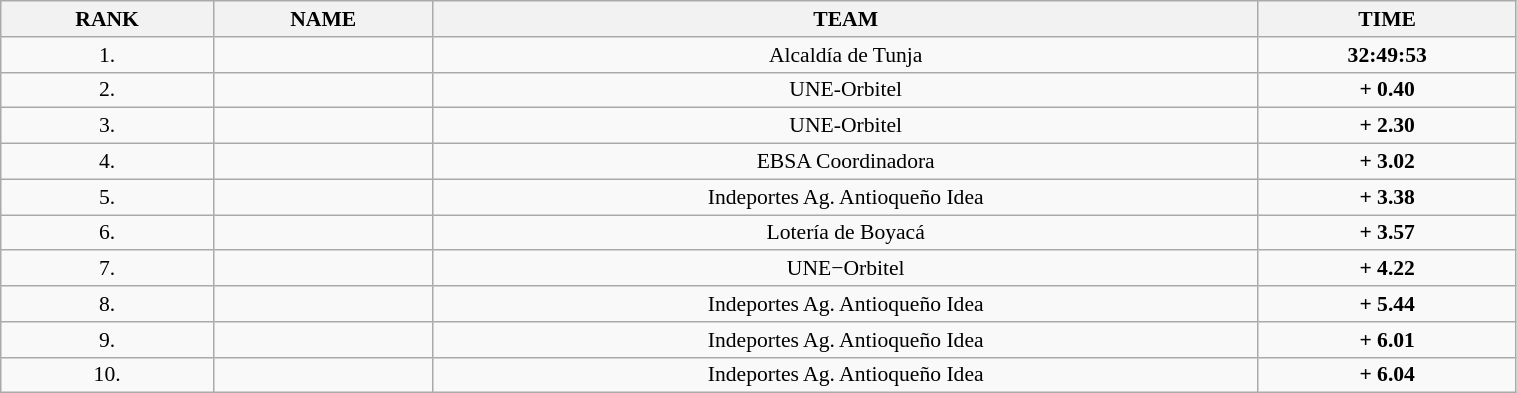<table class=wikitable style="font-size:90%" width="80%">
<tr>
<th>RANK</th>
<th>NAME</th>
<th>TEAM</th>
<th>TIME</th>
</tr>
<tr>
<td align="center">1.</td>
<td></td>
<td align="center">Alcaldía de Tunja</td>
<td align="center"><strong>32:49:53</strong></td>
</tr>
<tr>
<td align="center">2.</td>
<td></td>
<td align="center">UNE-Orbitel</td>
<td align="center"><strong>+ 0.40</strong></td>
</tr>
<tr>
<td align="center">3.</td>
<td></td>
<td align="center">UNE-Orbitel</td>
<td align="center"><strong>+ 2.30</strong></td>
</tr>
<tr>
<td align="center">4.</td>
<td></td>
<td align="center">EBSA Coordinadora</td>
<td align="center"><strong>+ 3.02</strong></td>
</tr>
<tr>
<td align="center">5.</td>
<td></td>
<td align="center">Indeportes Ag. Antioqueño Idea</td>
<td align="center"><strong>+ 3.38</strong></td>
</tr>
<tr>
<td align="center">6.</td>
<td></td>
<td align="center">Lotería de Boyacá</td>
<td align="center"><strong>+ 3.57</strong></td>
</tr>
<tr>
<td align="center">7.</td>
<td></td>
<td align="center">UNE−Orbitel</td>
<td align="center"><strong>+ 4.22</strong></td>
</tr>
<tr>
<td align="center">8.</td>
<td></td>
<td align="center">Indeportes Ag. Antioqueño Idea</td>
<td align="center"><strong>+ 5.44</strong></td>
</tr>
<tr>
<td align="center">9.</td>
<td></td>
<td align="center">Indeportes Ag. Antioqueño Idea</td>
<td align="center"><strong>+ 6.01</strong></td>
</tr>
<tr>
<td align="center">10.</td>
<td></td>
<td align="center">Indeportes Ag. Antioqueño Idea</td>
<td align="center"><strong>+ 6.04</strong></td>
</tr>
</table>
